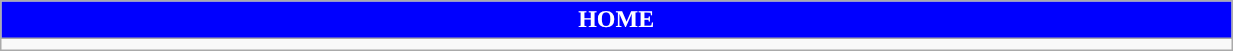<table class="wikitable collapsible collapsed" style="width:65%">
<tr>
<th colspan=6 ! style="color:white; background:blue">HOME</th>
</tr>
<tr>
<td></td>
</tr>
</table>
